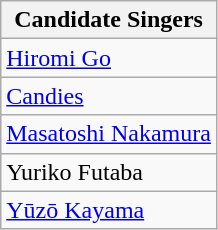<table class="wikitable">
<tr>
<th>Candidate Singers</th>
</tr>
<tr>
<td><a href='#'>Hiromi Go</a></td>
</tr>
<tr>
<td><a href='#'>Candies</a></td>
</tr>
<tr>
<td><a href='#'>Masatoshi Nakamura</a></td>
</tr>
<tr>
<td>Yuriko Futaba</td>
</tr>
<tr>
<td><a href='#'>Yūzō Kayama</a></td>
</tr>
</table>
